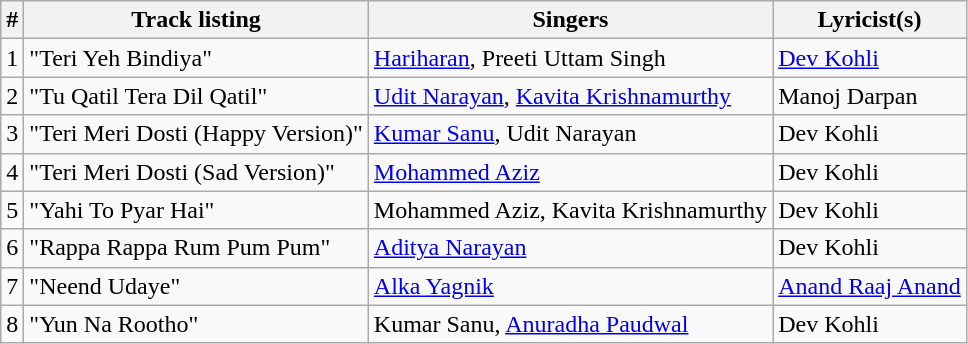<table class="wikitable">
<tr>
<th>#</th>
<th>Track listing</th>
<th>Singers</th>
<th>Lyricist(s)</th>
</tr>
<tr>
<td>1</td>
<td>"Teri Yeh Bindiya"</td>
<td><a href='#'>Hariharan</a>, Preeti Uttam Singh</td>
<td><a href='#'>Dev Kohli</a></td>
</tr>
<tr>
<td>2</td>
<td>"Tu Qatil Tera Dil Qatil"</td>
<td><a href='#'>Udit Narayan</a>, <a href='#'>Kavita Krishnamurthy</a></td>
<td>Manoj Darpan</td>
</tr>
<tr>
<td>3</td>
<td>"Teri Meri Dosti (Happy Version)"</td>
<td><a href='#'>Kumar Sanu</a>, Udit Narayan</td>
<td>Dev Kohli</td>
</tr>
<tr>
<td>4</td>
<td>"Teri Meri Dosti (Sad Version)"</td>
<td><a href='#'>Mohammed Aziz</a></td>
<td>Dev Kohli</td>
</tr>
<tr>
<td>5</td>
<td>"Yahi To Pyar Hai"</td>
<td>Mohammed Aziz, Kavita Krishnamurthy</td>
<td>Dev Kohli</td>
</tr>
<tr>
<td>6</td>
<td>"Rappa Rappa Rum Pum Pum"</td>
<td><a href='#'>Aditya Narayan</a></td>
<td>Dev Kohli</td>
</tr>
<tr>
<td>7</td>
<td>"Neend Udaye"</td>
<td><a href='#'>Alka Yagnik</a></td>
<td><a href='#'>Anand Raaj Anand</a></td>
</tr>
<tr>
<td>8</td>
<td>"Yun Na Rootho"</td>
<td>Kumar Sanu, <a href='#'>Anuradha Paudwal</a></td>
<td>Dev Kohli</td>
</tr>
</table>
